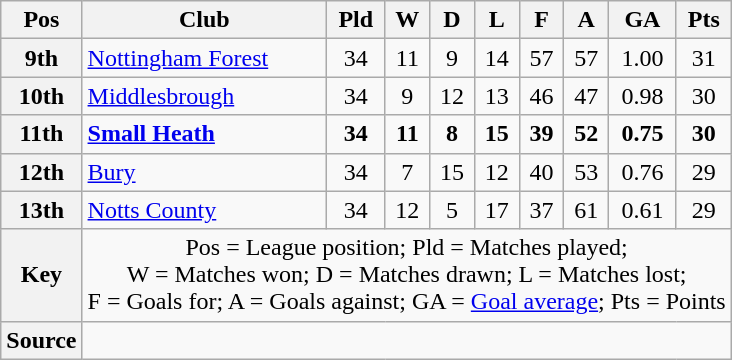<table class="wikitable" style="text-align:center">
<tr>
<th scope="col">Pos</th>
<th scope="col">Club</th>
<th scope="col">Pld</th>
<th scope="col">W</th>
<th scope="col">D</th>
<th scope="col">L</th>
<th scope="col">F</th>
<th scope="col">A</th>
<th scope="col">GA</th>
<th scope="col">Pts</th>
</tr>
<tr>
<th scope="row">9th</th>
<td align="left"><a href='#'>Nottingham Forest</a></td>
<td>34</td>
<td>11</td>
<td>9</td>
<td>14</td>
<td>57</td>
<td>57</td>
<td>1.00</td>
<td>31</td>
</tr>
<tr>
<th scope="row">10th</th>
<td align="left"><a href='#'>Middlesbrough</a></td>
<td>34</td>
<td>9</td>
<td>12</td>
<td>13</td>
<td>46</td>
<td>47</td>
<td>0.98</td>
<td>30</td>
</tr>
<tr style="font-Weight:bold">
<th scope="row">11th</th>
<td align="left"><a href='#'>Small Heath</a></td>
<td>34</td>
<td>11</td>
<td>8</td>
<td>15</td>
<td>39</td>
<td>52</td>
<td>0.75</td>
<td>30</td>
</tr>
<tr>
<th scope="row">12th</th>
<td align="left"><a href='#'>Bury</a></td>
<td>34</td>
<td>7</td>
<td>15</td>
<td>12</td>
<td>40</td>
<td>53</td>
<td>0.76</td>
<td>29</td>
</tr>
<tr>
<th scope="row">13th</th>
<td align="left"><a href='#'>Notts County</a></td>
<td>34</td>
<td>12</td>
<td>5</td>
<td>17</td>
<td>37</td>
<td>61</td>
<td>0.61</td>
<td>29</td>
</tr>
<tr>
<th scope="row">Key</th>
<td colspan="9">Pos = League position; Pld = Matches played;<br>W = Matches won; D = Matches drawn; L = Matches lost;<br>F = Goals for; A = Goals against; GA = <a href='#'>Goal average</a>; Pts = Points</td>
</tr>
<tr>
<th scope="row">Source</th>
<td colspan="9"></td>
</tr>
</table>
